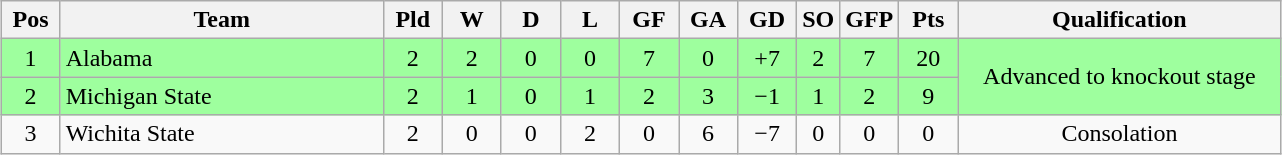<table class="wikitable" style="text-align:center; margin: 1em auto">
<tr>
<th style="width:2em">Pos</th>
<th style="width:13em">Team</th>
<th style="width:2em">Pld</th>
<th style="width:2em">W</th>
<th style="width:2em">D</th>
<th style="width:2em">L</th>
<th style="width:2em">GF</th>
<th style="width:2em">GA</th>
<th style="width:2em">GD</th>
<th>SO</th>
<th>GFP</th>
<th style="width:2em">Pts</th>
<th style="width:13em">Qualification</th>
</tr>
<tr bgcolor="#9eff9e">
<td>1</td>
<td style="text-align:left">Alabama</td>
<td>2</td>
<td>2</td>
<td>0</td>
<td>0</td>
<td>7</td>
<td>0</td>
<td>+7</td>
<td>2</td>
<td>7</td>
<td>20</td>
<td rowspan="2">Advanced to knockout stage</td>
</tr>
<tr bgcolor="#9eff9e">
<td>2</td>
<td style="text-align:left">Michigan State</td>
<td>2</td>
<td>1</td>
<td>0</td>
<td>1</td>
<td>2</td>
<td>3</td>
<td>−1</td>
<td>1</td>
<td>2</td>
<td>9</td>
</tr>
<tr>
<td>3</td>
<td style="text-align:left">Wichita State</td>
<td>2</td>
<td>0</td>
<td>0</td>
<td>2</td>
<td>0</td>
<td>6</td>
<td>−7</td>
<td>0</td>
<td>0</td>
<td>0</td>
<td>Consolation</td>
</tr>
</table>
